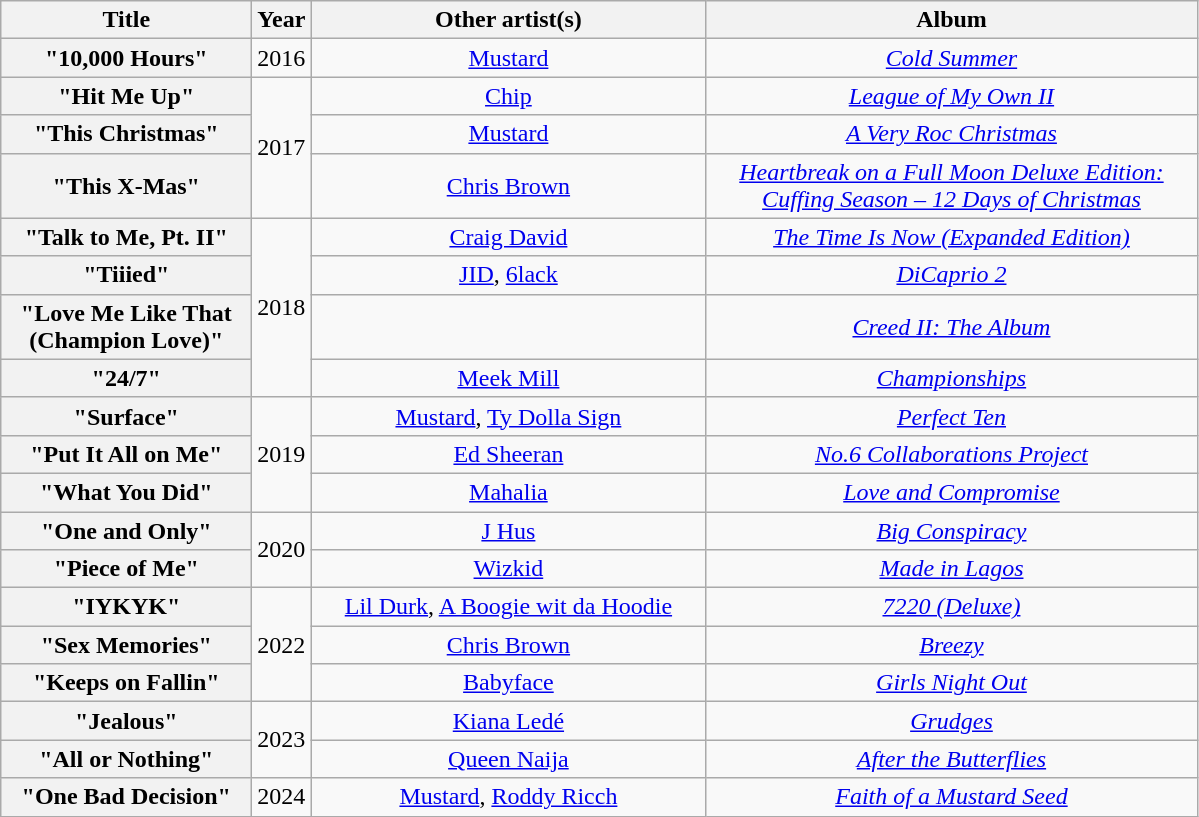<table class="wikitable plainrowheaders" style="text-align:center;" border="1">
<tr>
<th scope="col" style="width:10em;">Title</th>
<th scope="col" style="width:2em;">Year</th>
<th scope="col" style="width:16em;">Other artist(s)</th>
<th scope="col" style="width:20em;">Album</th>
</tr>
<tr>
<th scope="row">"10,000 Hours"</th>
<td>2016</td>
<td><a href='#'>Mustard</a></td>
<td><em><a href='#'>Cold Summer</a></em></td>
</tr>
<tr>
<th scope="row">"Hit Me Up"</th>
<td rowspan="3">2017</td>
<td><a href='#'>Chip</a></td>
<td><em><a href='#'>League of My Own II</a> </em></td>
</tr>
<tr>
<th scope="row">"This Christmas"</th>
<td><a href='#'>Mustard</a></td>
<td><em><a href='#'>A Very Roc Christmas</a></em></td>
</tr>
<tr>
<th scope="row">"This X-Mas"</th>
<td><a href='#'>Chris Brown</a></td>
<td><em><a href='#'>Heartbreak on a Full Moon Deluxe Edition:<br>Cuffing Season – 12 Days of Christmas</a></em></td>
</tr>
<tr>
<th scope="row">"Talk to Me, Pt. II"</th>
<td rowspan="4">2018</td>
<td><a href='#'>Craig David</a></td>
<td><em><a href='#'>The Time Is Now (Expanded Edition)</a></em></td>
</tr>
<tr>
<th scope="row">"Tiiied"</th>
<td><a href='#'>JID</a>, <a href='#'>6lack</a></td>
<td><em><a href='#'>DiCaprio 2</a></em></td>
</tr>
<tr>
<th scope="row">"Love Me Like That<br>(Champion Love)"</th>
<td></td>
<td><em><a href='#'>Creed II: The Album</a></em></td>
</tr>
<tr>
<th scope="row">"24/7"</th>
<td><a href='#'>Meek Mill</a></td>
<td><em><a href='#'>Championships</a></em></td>
</tr>
<tr>
<th scope="row">"Surface"</th>
<td rowspan="3">2019</td>
<td><a href='#'>Mustard</a>, <a href='#'>Ty Dolla Sign</a></td>
<td><em><a href='#'>Perfect Ten</a></em></td>
</tr>
<tr>
<th scope="row">"Put It All on Me"</th>
<td><a href='#'>Ed Sheeran</a></td>
<td><em><a href='#'>No.6 Collaborations Project</a></em></td>
</tr>
<tr>
<th scope="row">"What You Did"</th>
<td><a href='#'>Mahalia</a></td>
<td><em><a href='#'>Love and Compromise</a></em></td>
</tr>
<tr>
<th scope="row">"One and Only"</th>
<td rowspan="2">2020</td>
<td><a href='#'>J Hus</a></td>
<td><em><a href='#'>Big Conspiracy</a></em></td>
</tr>
<tr>
<th scope="row">"Piece of Me"</th>
<td><a href='#'>Wizkid</a></td>
<td><em><a href='#'>Made in Lagos</a></em></td>
</tr>
<tr>
<th scope="row">"IYKYK"</th>
<td rowspan="3">2022</td>
<td><a href='#'>Lil Durk</a>, <a href='#'>A Boogie wit da Hoodie</a></td>
<td><em><a href='#'>7220 (Deluxe)</a></em></td>
</tr>
<tr>
<th scope="row">"Sex Memories"</th>
<td><a href='#'>Chris Brown</a></td>
<td><em><a href='#'>Breezy</a></em></td>
</tr>
<tr>
<th scope="row">"Keeps on Fallin"</th>
<td><a href='#'>Babyface</a></td>
<td><em><a href='#'>Girls Night Out</a></em></td>
</tr>
<tr>
<th scope="row">"Jealous"</th>
<td rowspan="2">2023</td>
<td><a href='#'>Kiana Ledé</a></td>
<td><em><a href='#'>Grudges</a></em></td>
</tr>
<tr>
<th scope="row">"All or Nothing"</th>
<td><a href='#'>Queen Naija</a></td>
<td><em><a href='#'>After the Butterflies</a></em></td>
</tr>
<tr>
<th scope="row">"One Bad Decision"</th>
<td>2024</td>
<td><a href='#'>Mustard</a>, <a href='#'>Roddy Ricch</a></td>
<td><em><a href='#'>Faith of a Mustard Seed</a></em></td>
</tr>
</table>
